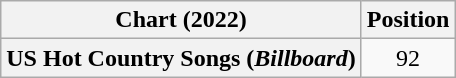<table class="wikitable sortable plainrowheaders" style="text-align:center">
<tr>
<th scope="col">Chart (2022)</th>
<th scope="col">Position</th>
</tr>
<tr>
<th scope="row">US Hot Country Songs (<em>Billboard</em>)</th>
<td>92</td>
</tr>
</table>
